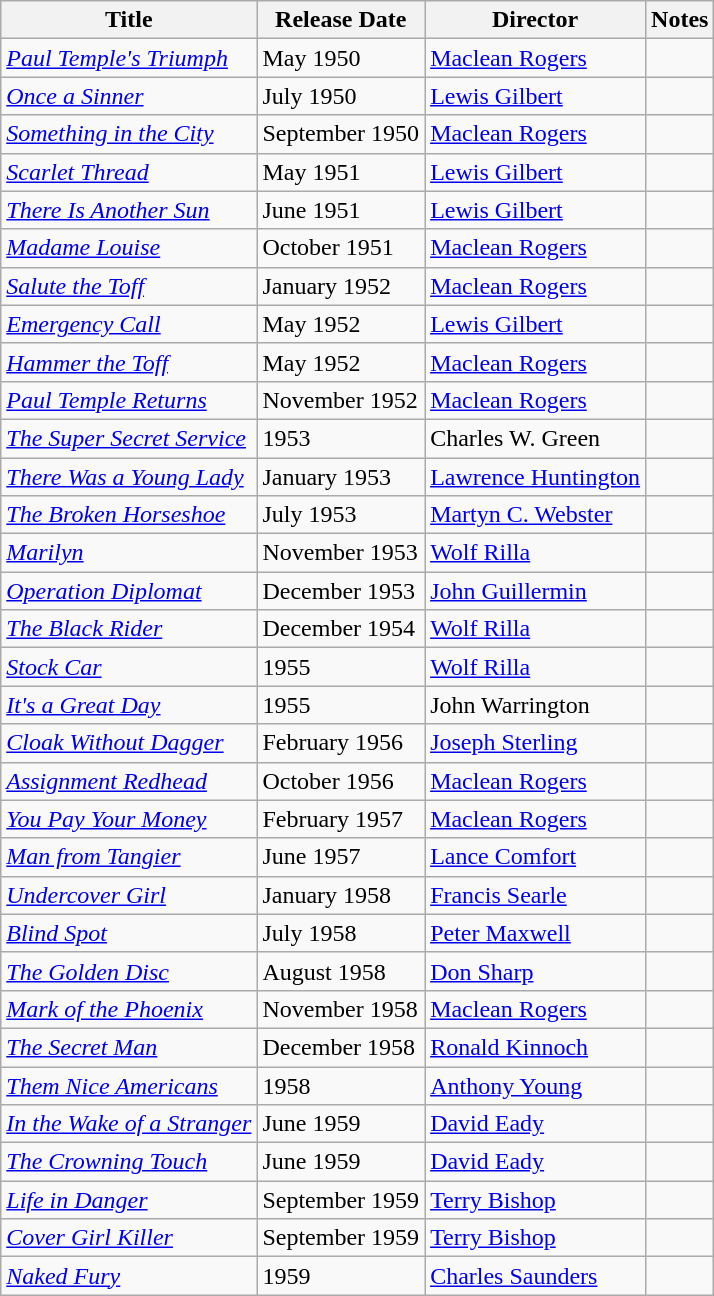<table class="wikitable sortable">
<tr>
<th>Title</th>
<th>Release Date</th>
<th>Director</th>
<th>Notes</th>
</tr>
<tr>
<td><em><a href='#'>Paul Temple's Triumph</a></em></td>
<td>May 1950</td>
<td><a href='#'>Maclean Rogers</a></td>
<td></td>
</tr>
<tr>
<td><em><a href='#'>Once a Sinner</a></em></td>
<td>July 1950</td>
<td><a href='#'>Lewis Gilbert</a></td>
<td></td>
</tr>
<tr>
<td><em><a href='#'>Something in the City</a></em></td>
<td>September 1950</td>
<td><a href='#'>Maclean Rogers</a></td>
<td></td>
</tr>
<tr>
<td><em><a href='#'>Scarlet Thread</a></em></td>
<td>May 1951</td>
<td><a href='#'>Lewis Gilbert</a></td>
<td></td>
</tr>
<tr>
<td><em><a href='#'>There Is Another Sun</a></em></td>
<td>June 1951</td>
<td><a href='#'>Lewis Gilbert</a></td>
<td></td>
</tr>
<tr>
<td><em><a href='#'>Madame Louise</a></em></td>
<td>October 1951</td>
<td><a href='#'>Maclean Rogers</a></td>
<td></td>
</tr>
<tr>
<td><em><a href='#'>Salute the Toff</a></em></td>
<td>January 1952</td>
<td><a href='#'>Maclean Rogers</a></td>
<td></td>
</tr>
<tr>
<td><em><a href='#'>Emergency Call</a></em></td>
<td>May 1952</td>
<td><a href='#'>Lewis Gilbert</a></td>
<td></td>
</tr>
<tr>
<td><em><a href='#'>Hammer the Toff</a></em></td>
<td>May 1952</td>
<td><a href='#'>Maclean Rogers</a></td>
<td></td>
</tr>
<tr>
<td><em><a href='#'>Paul Temple Returns</a></em></td>
<td>November 1952</td>
<td><a href='#'>Maclean Rogers</a></td>
<td></td>
</tr>
<tr>
<td><em><a href='#'>The Super Secret Service</a></em></td>
<td>1953</td>
<td>Charles W. Green</td>
<td></td>
</tr>
<tr>
<td><em><a href='#'>There Was a Young Lady</a></em></td>
<td>January 1953</td>
<td><a href='#'>Lawrence Huntington</a></td>
<td></td>
</tr>
<tr>
<td><em><a href='#'>The Broken Horseshoe</a></em></td>
<td>July 1953</td>
<td><a href='#'>Martyn C. Webster</a></td>
<td></td>
</tr>
<tr>
<td><em><a href='#'>Marilyn</a></em></td>
<td>November 1953</td>
<td><a href='#'>Wolf Rilla</a></td>
<td></td>
</tr>
<tr>
<td><em><a href='#'>Operation Diplomat</a></em></td>
<td>December 1953</td>
<td><a href='#'>John Guillermin</a></td>
<td></td>
</tr>
<tr>
<td><em><a href='#'>The Black Rider</a></em></td>
<td>December 1954</td>
<td><a href='#'>Wolf Rilla</a></td>
<td></td>
</tr>
<tr>
<td><em><a href='#'>Stock Car</a></em></td>
<td>1955</td>
<td><a href='#'>Wolf Rilla</a></td>
<td></td>
</tr>
<tr>
<td><em><a href='#'>It's a Great Day</a></em></td>
<td>1955</td>
<td>John Warrington</td>
<td></td>
</tr>
<tr>
<td><em><a href='#'>Cloak Without Dagger</a></em></td>
<td>February 1956</td>
<td><a href='#'>Joseph Sterling</a></td>
<td></td>
</tr>
<tr>
<td><em><a href='#'>Assignment Redhead</a></em></td>
<td>October 1956</td>
<td><a href='#'>Maclean Rogers</a></td>
<td></td>
</tr>
<tr>
<td><em><a href='#'>You Pay Your Money</a></em></td>
<td>February 1957</td>
<td><a href='#'>Maclean Rogers</a></td>
<td></td>
</tr>
<tr>
<td><em><a href='#'>Man from Tangier</a></em></td>
<td>June 1957</td>
<td><a href='#'>Lance Comfort</a></td>
<td></td>
</tr>
<tr>
<td><em><a href='#'>Undercover Girl</a></em></td>
<td>January 1958</td>
<td><a href='#'>Francis Searle </a></td>
<td></td>
</tr>
<tr>
<td><em><a href='#'>Blind Spot</a></em></td>
<td>July 1958</td>
<td><a href='#'>Peter Maxwell</a></td>
<td></td>
</tr>
<tr>
<td><em><a href='#'>The Golden Disc</a></em></td>
<td>August 1958</td>
<td><a href='#'>Don Sharp</a></td>
<td></td>
</tr>
<tr>
<td><em><a href='#'>Mark of the Phoenix</a></em></td>
<td>November 1958</td>
<td><a href='#'>Maclean Rogers</a></td>
<td></td>
</tr>
<tr>
<td><em><a href='#'>The Secret Man</a></em></td>
<td>December 1958</td>
<td><a href='#'>Ronald Kinnoch</a></td>
<td></td>
</tr>
<tr>
<td><em><a href='#'>Them Nice Americans</a></em></td>
<td>1958</td>
<td><a href='#'>Anthony Young</a></td>
<td></td>
</tr>
<tr>
<td><em><a href='#'>In the Wake of a Stranger</a></em></td>
<td>June 1959</td>
<td><a href='#'>David Eady</a></td>
<td></td>
</tr>
<tr>
<td><em><a href='#'>The Crowning Touch</a></em></td>
<td>June 1959</td>
<td><a href='#'>David Eady</a></td>
<td></td>
</tr>
<tr>
<td><em><a href='#'>Life in Danger</a></em></td>
<td>September 1959</td>
<td><a href='#'>Terry Bishop</a></td>
<td></td>
</tr>
<tr>
<td><em><a href='#'>Cover Girl Killer</a></em></td>
<td>September 1959</td>
<td><a href='#'>Terry Bishop</a></td>
<td></td>
</tr>
<tr>
<td><em><a href='#'>Naked Fury</a></em></td>
<td>1959</td>
<td><a href='#'>Charles Saunders</a></td>
<td></td>
</tr>
</table>
